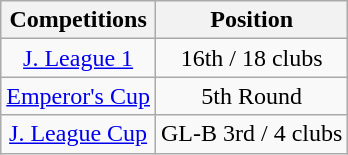<table class="wikitable" style="text-align:center;">
<tr>
<th>Competitions</th>
<th>Position</th>
</tr>
<tr>
<td><a href='#'>J. League 1</a></td>
<td>16th / 18 clubs</td>
</tr>
<tr>
<td><a href='#'>Emperor's Cup</a></td>
<td>5th Round</td>
</tr>
<tr>
<td><a href='#'>J. League Cup</a></td>
<td>GL-B 3rd / 4 clubs</td>
</tr>
</table>
